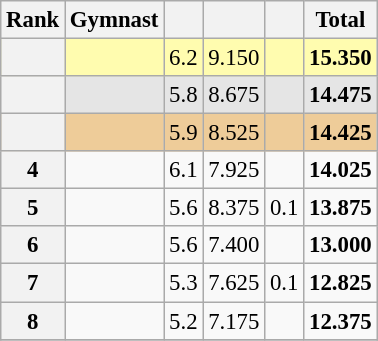<table class="wikitable sortable" style="text-align:center; font-size:95%">
<tr>
<th scope=col>Rank</th>
<th scope=col>Gymnast</th>
<th scope=col></th>
<th scope=col></th>
<th scope=col></th>
<th scope=col>Total</th>
</tr>
<tr bgcolor=fffcaf>
<th scope=row style="text-align:center"></th>
<td align=left></td>
<td>6.2</td>
<td>9.150</td>
<td></td>
<td><strong>15.350</strong></td>
</tr>
<tr bgcolor=e5e5e5>
<th scope=row style="text-align:center"></th>
<td align=left></td>
<td>5.8</td>
<td>8.675</td>
<td></td>
<td><strong>14.475</strong></td>
</tr>
<tr bgcolor=eecc99>
<th scope=row style="text-align:center"></th>
<td align=left></td>
<td>5.9</td>
<td>8.525</td>
<td></td>
<td><strong>14.425</strong></td>
</tr>
<tr>
<th scope=row style="text-align:center">4</th>
<td align=left></td>
<td>6.1</td>
<td>7.925</td>
<td></td>
<td><strong>14.025</strong></td>
</tr>
<tr>
<th scope=row style="text-align:center">5</th>
<td align=left></td>
<td>5.6</td>
<td>8.375</td>
<td>0.1</td>
<td><strong>13.875</strong></td>
</tr>
<tr>
<th scope=row style="text-align:center">6</th>
<td align=left></td>
<td>5.6</td>
<td>7.400</td>
<td></td>
<td><strong>13.000</strong></td>
</tr>
<tr>
<th scope=row style="text-align:center">7</th>
<td align=left></td>
<td>5.3</td>
<td>7.625</td>
<td>0.1</td>
<td><strong>12.825</strong></td>
</tr>
<tr>
<th scope=row style="text-align:center">8</th>
<td align=left></td>
<td>5.2</td>
<td>7.175</td>
<td></td>
<td><strong>12.375</strong></td>
</tr>
<tr>
</tr>
</table>
